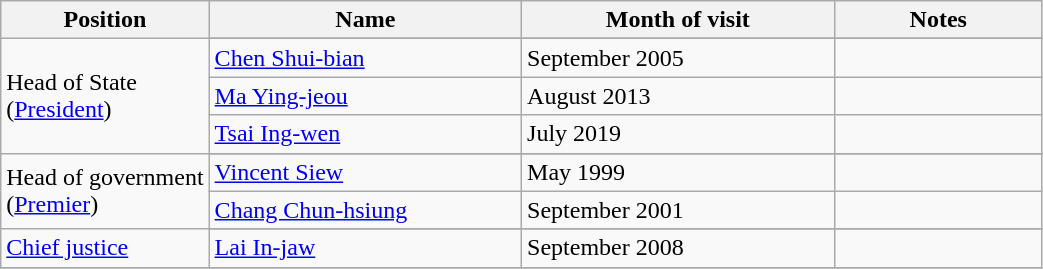<table class="wikitable">
<tr>
<th width=20%>Position</th>
<th width=30%>Name</th>
<th width=30%>Month of visit</th>
<th width=20%  colspan="2">Notes</th>
</tr>
<tr>
<td rowspan=4>Head of State<br>(<a href='#'>President</a>)</td>
</tr>
<tr>
<td><a href='#'>Chen Shui-bian</a></td>
<td>September 2005</td>
<td></td>
</tr>
<tr>
<td><a href='#'>Ma Ying-jeou</a></td>
<td>August 2013</td>
<td></td>
</tr>
<tr>
<td><a href='#'>Tsai Ing-wen</a></td>
<td>July 2019</td>
<td></td>
</tr>
<tr>
<td rowspan=3>Head of government<br>(<a href='#'>Premier</a>)</td>
</tr>
<tr>
<td><a href='#'>Vincent Siew</a></td>
<td>May 1999</td>
<td></td>
</tr>
<tr>
<td><a href='#'>Chang Chun-hsiung</a></td>
<td>September 2001</td>
<td></td>
</tr>
<tr>
<td rowspan=2><a href='#'>Chief justice</a></td>
</tr>
<tr>
<td><a href='#'>Lai In-jaw</a></td>
<td>September 2008</td>
<td></td>
</tr>
<tr>
</tr>
</table>
